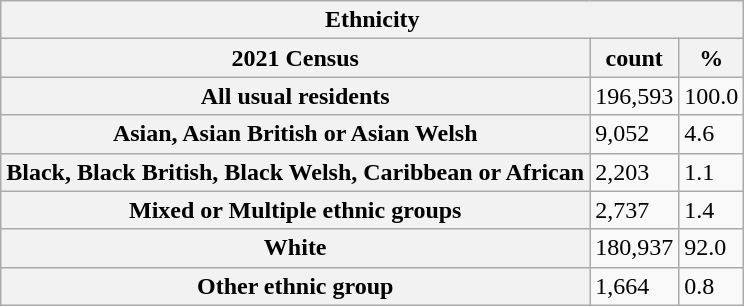<table class="wikitable sortable">
<tr>
<th colspan="3">Ethnicity</th>
</tr>
<tr>
<th>2021 Census</th>
<th rowspan="1">count</th>
<th rowspan="1">%</th>
</tr>
<tr>
<th>All usual residents</th>
<td>196,593</td>
<td>100.0</td>
</tr>
<tr>
<th><abbr>Asian, Asian British or Asian Welsh</abbr></th>
<td>9,052</td>
<td>4.6</td>
</tr>
<tr>
<th><abbr>Black, Black British, Black Welsh, Caribbean or African</abbr></th>
<td>2,203</td>
<td>1.1</td>
</tr>
<tr>
<th><abbr>Mixed or Multiple ethnic groups</abbr></th>
<td>2,737</td>
<td>1.4</td>
</tr>
<tr>
<th><abbr>White</abbr></th>
<td>180,937</td>
<td>92.0</td>
</tr>
<tr>
<th><abbr>Other ethnic group</abbr></th>
<td>1,664</td>
<td>0.8</td>
</tr>
</table>
